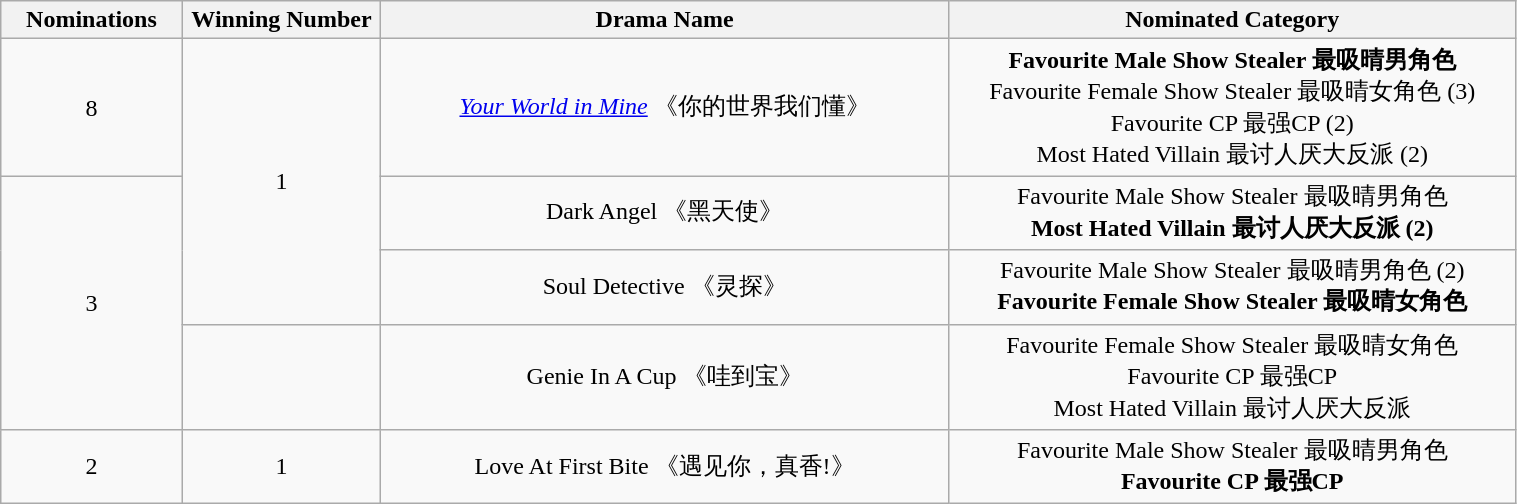<table class="wikitable" width=80% style="text-align:center">
<tr>
<th width=3%>Nominations</th>
<th width=7%>Winning Number</th>
<th width=20%>Drama Name</th>
<th width=20%>Nominated Category</th>
</tr>
<tr>
<td>8</td>
<td rowspan="3">1</td>
<td><em><a href='#'>Your World in Mine</a></em> 《你的世界我们懂》</td>
<td><strong>Favourite Male Show Stealer 最吸晴男角色</strong> <br> Favourite Female Show Stealer 最吸晴女角色 (3) <br> Favourite CP 最强CP (2) <br> Most Hated Villain 最讨人厌大反派 (2)</td>
</tr>
<tr>
<td rowspan="3">3</td>
<td>Dark Angel 《黑天使》</td>
<td>Favourite Male Show Stealer 最吸晴男角色 <br> <strong>Most Hated Villain 最讨人厌大反派 (2)</strong></td>
</tr>
<tr>
<td>Soul Detective 《灵探》</td>
<td>Favourite Male Show Stealer 最吸晴男角色 (2) <br> <strong>Favourite Female Show Stealer 最吸晴女角色</strong></td>
</tr>
<tr>
<td></td>
<td>Genie In A Cup 《哇到宝》</td>
<td>Favourite Female Show Stealer 最吸晴女角色 <br> Favourite CP 最强CP <br> Most Hated Villain 最讨人厌大反派</td>
</tr>
<tr>
<td>2</td>
<td>1</td>
<td>Love At First Bite 《遇见你，真香!》</td>
<td>Favourite Male Show Stealer 最吸晴男角色 <br> <strong>Favourite CP 最强CP</strong></td>
</tr>
</table>
